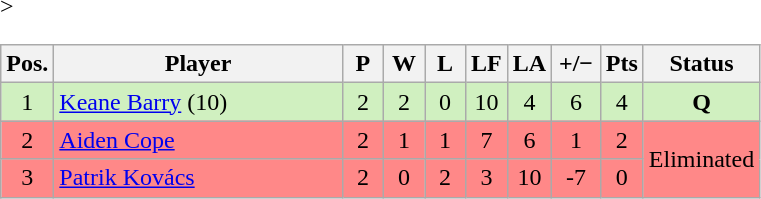<table class="wikitable" style="text-align:center; margin: 1em auto 1em auto, align:left">
<tr>
<th width=20>Pos.</th>
<th width=185>Player</th>
<th width=20>P</th>
<th width=20>W</th>
<th width=20>L</th>
<th width=20>LF</th>
<th width=20>LA</th>
<th width=25>+/−</th>
<th width=20>Pts</th>
<th width=70>Status</th>
</tr>
<tr style="background:#D0F0C0;" -->>
<td>1</td>
<td align=left> <a href='#'>Keane Barry</a> (10)</td>
<td>2</td>
<td>2</td>
<td>0</td>
<td>10</td>
<td>4</td>
<td>6</td>
<td>4</td>
<td rowspan=1><strong>Q</strong></td>
</tr>
<tr style="background:#FF8888; -->">
<td>2</td>
<td align=left> <a href='#'>Aiden Cope</a></td>
<td>2</td>
<td>1</td>
<td>1</td>
<td>7</td>
<td>6</td>
<td>1</td>
<td>2</td>
<td rowspan=2>Eliminated</td>
</tr>
<tr style="background:#FF8888; -->">
<td>3</td>
<td align=left> <a href='#'>Patrik Kovács</a></td>
<td>2</td>
<td>0</td>
<td>2</td>
<td>3</td>
<td>10</td>
<td>-7</td>
<td>0</td>
</tr>
</table>
